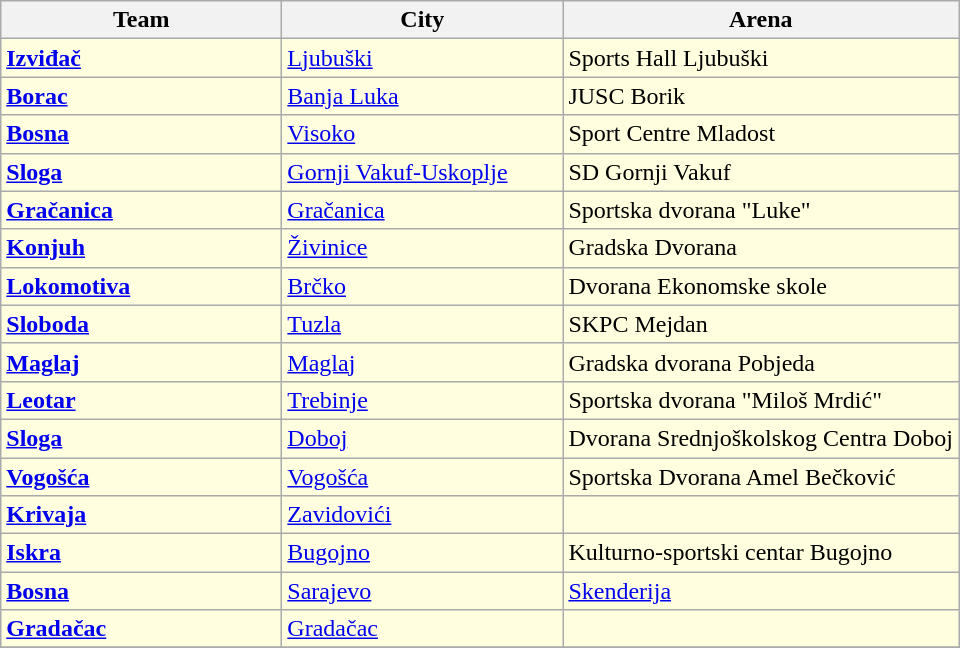<table class="wikitable sortable">
<tr>
<th width=180>Team</th>
<th width=180>City</th>
<th>Arena</th>
</tr>
<tr bgcolor=ffffe0>
<td><strong><a href='#'>Izviđač</a></strong></td>
<td><a href='#'>Ljubuški</a></td>
<td>Sports Hall Ljubuški</td>
</tr>
<tr bgcolor=ffffe0>
<td><strong><a href='#'>Borac</a></strong></td>
<td><a href='#'>Banja Luka</a></td>
<td>JUSC Borik</td>
</tr>
<tr bgcolor=ffffe0>
<td><strong><a href='#'>Bosna</a></strong></td>
<td><a href='#'>Visoko</a></td>
<td>Sport Centre Mladost</td>
</tr>
<tr bgcolor=ffffe0>
<td><strong><a href='#'>Sloga</a></strong></td>
<td><a href='#'>Gornji Vakuf-Uskoplje</a></td>
<td>SD Gornji Vakuf</td>
</tr>
<tr bgcolor=ffffe0>
<td><strong><a href='#'>Gračanica</a></strong></td>
<td><a href='#'>Gračanica</a></td>
<td>Sportska dvorana "Luke"</td>
</tr>
<tr bgcolor=ffffe0>
<td><strong><a href='#'>Konjuh</a></strong></td>
<td><a href='#'>Živinice</a></td>
<td>Gradska Dvorana</td>
</tr>
<tr bgcolor=ffffe0>
<td><strong><a href='#'>Lokomotiva</a></strong></td>
<td><a href='#'>Brčko</a></td>
<td>Dvorana Ekonomske skole</td>
</tr>
<tr bgcolor=ffffe0>
<td><strong><a href='#'>Sloboda</a></strong></td>
<td><a href='#'>Tuzla</a></td>
<td>SKPC Mejdan</td>
</tr>
<tr bgcolor=ffffe0>
<td><strong><a href='#'>Maglaj</a></strong></td>
<td><a href='#'>Maglaj</a></td>
<td>Gradska dvorana Pobjeda</td>
</tr>
<tr bgcolor=ffffe0>
<td><strong><a href='#'>Leotar</a></strong></td>
<td><a href='#'>Trebinje</a></td>
<td>Sportska dvorana "Miloš Mrdić"</td>
</tr>
<tr bgcolor=ffffe0>
<td><strong><a href='#'>Sloga</a></strong></td>
<td><a href='#'>Doboj</a></td>
<td>Dvorana Srednjoškolskog Centra Doboj</td>
</tr>
<tr bgcolor=ffffe0>
<td><strong><a href='#'>Vogošća</a></strong></td>
<td><a href='#'>Vogošća</a></td>
<td>Sportska Dvorana Amel Bečković</td>
</tr>
<tr bgcolor=ffffe0>
<td><strong><a href='#'>Krivaja</a></strong></td>
<td><a href='#'>Zavidovići</a></td>
<td></td>
</tr>
<tr bgcolor=ffffe0>
<td><strong><a href='#'>Iskra</a></strong></td>
<td><a href='#'>Bugojno</a></td>
<td>Kulturno-sportski centar Bugojno</td>
</tr>
<tr bgcolor=ffffe0>
<td><strong><a href='#'>Bosna</a></strong></td>
<td><a href='#'>Sarajevo</a></td>
<td><a href='#'>Skenderija</a></td>
</tr>
<tr bgcolor=ffffe0>
<td><strong><a href='#'>Gradačac</a></strong></td>
<td><a href='#'>Gradačac</a></td>
<td></td>
</tr>
<tr>
</tr>
</table>
